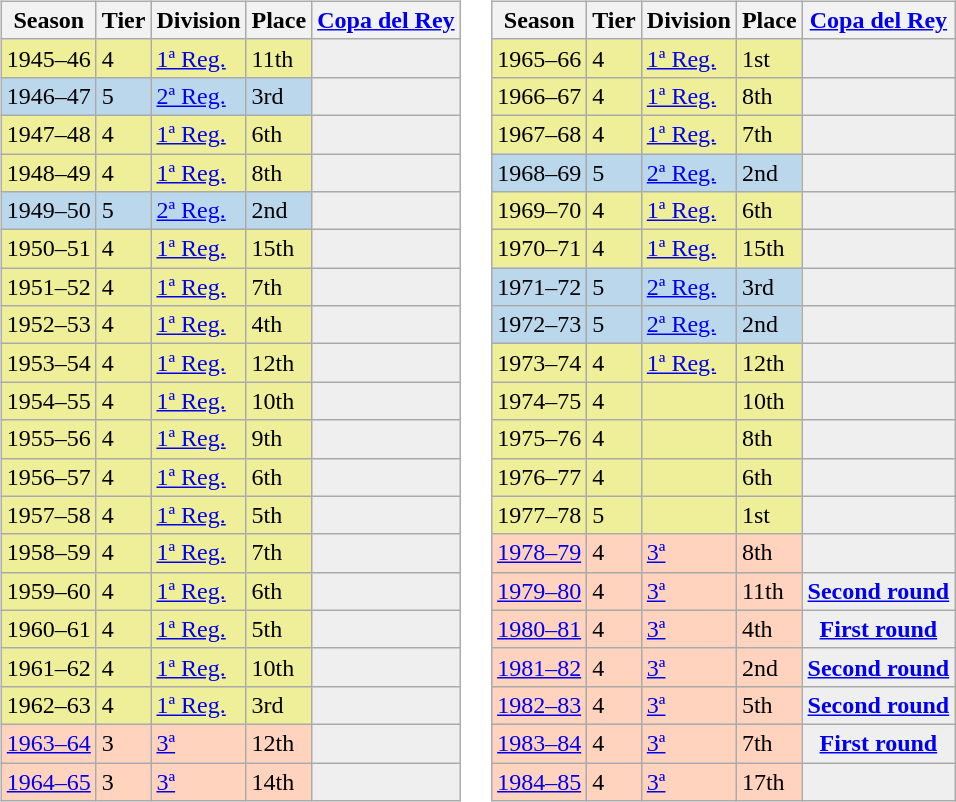<table>
<tr>
<td valign="top" width=0%><br><table class="wikitable">
<tr style="background:#f0f6fa;">
<th>Season</th>
<th>Tier</th>
<th>Division</th>
<th>Place</th>
<th><a href='#'>Copa del Rey</a></th>
</tr>
<tr>
<td style="background:#EFEF99;">1945–46</td>
<td style="background:#EFEF99;">4</td>
<td style="background:#EFEF99;"><a href='#'>1ª Reg.</a></td>
<td style="background:#EFEF99;">11th</td>
<td style="background:#efefef;"></td>
</tr>
<tr>
<td style="background:#BBD7EC;">1946–47</td>
<td style="background:#BBD7EC;">5</td>
<td style="background:#BBD7EC;"><a href='#'>2ª Reg.</a></td>
<td style="background:#BBD7EC;">3rd</td>
<th style="background:#efefef;"></th>
</tr>
<tr>
<td style="background:#EFEF99;">1947–48</td>
<td style="background:#EFEF99;">4</td>
<td style="background:#EFEF99;"><a href='#'>1ª Reg.</a></td>
<td style="background:#EFEF99;">6th</td>
<td style="background:#efefef;"></td>
</tr>
<tr>
<td style="background:#EFEF99;">1948–49</td>
<td style="background:#EFEF99;">4</td>
<td style="background:#EFEF99;"><a href='#'>1ª Reg.</a></td>
<td style="background:#EFEF99;">8th</td>
<td style="background:#efefef;"></td>
</tr>
<tr>
<td style="background:#BBD7EC;">1949–50</td>
<td style="background:#BBD7EC;">5</td>
<td style="background:#BBD7EC;"><a href='#'>2ª Reg.</a></td>
<td style="background:#BBD7EC;">2nd</td>
<th style="background:#efefef;"></th>
</tr>
<tr>
<td style="background:#EFEF99;">1950–51</td>
<td style="background:#EFEF99;">4</td>
<td style="background:#EFEF99;"><a href='#'>1ª Reg.</a></td>
<td style="background:#EFEF99;">15th</td>
<td style="background:#efefef;"></td>
</tr>
<tr>
<td style="background:#EFEF99;">1951–52</td>
<td style="background:#EFEF99;">4</td>
<td style="background:#EFEF99;"><a href='#'>1ª Reg.</a></td>
<td style="background:#EFEF99;">7th</td>
<td style="background:#efefef;"></td>
</tr>
<tr>
<td style="background:#EFEF99;">1952–53</td>
<td style="background:#EFEF99;">4</td>
<td style="background:#EFEF99;"><a href='#'>1ª Reg.</a></td>
<td style="background:#EFEF99;">4th</td>
<td style="background:#efefef;"></td>
</tr>
<tr>
<td style="background:#EFEF99;">1953–54</td>
<td style="background:#EFEF99;">4</td>
<td style="background:#EFEF99;"><a href='#'>1ª Reg.</a></td>
<td style="background:#EFEF99;">12th</td>
<td style="background:#efefef;"></td>
</tr>
<tr>
<td style="background:#EFEF99;">1954–55</td>
<td style="background:#EFEF99;">4</td>
<td style="background:#EFEF99;"><a href='#'>1ª Reg.</a></td>
<td style="background:#EFEF99;">10th</td>
<td style="background:#efefef;"></td>
</tr>
<tr>
<td style="background:#EFEF99;">1955–56</td>
<td style="background:#EFEF99;">4</td>
<td style="background:#EFEF99;"><a href='#'>1ª Reg.</a></td>
<td style="background:#EFEF99;">9th</td>
<td style="background:#efefef;"></td>
</tr>
<tr>
<td style="background:#EFEF99;">1956–57</td>
<td style="background:#EFEF99;">4</td>
<td style="background:#EFEF99;"><a href='#'>1ª Reg.</a></td>
<td style="background:#EFEF99;">6th</td>
<td style="background:#efefef;"></td>
</tr>
<tr>
<td style="background:#EFEF99;">1957–58</td>
<td style="background:#EFEF99;">4</td>
<td style="background:#EFEF99;"><a href='#'>1ª Reg.</a></td>
<td style="background:#EFEF99;">5th</td>
<td style="background:#efefef;"></td>
</tr>
<tr>
<td style="background:#EFEF99;">1958–59</td>
<td style="background:#EFEF99;">4</td>
<td style="background:#EFEF99;"><a href='#'>1ª Reg.</a></td>
<td style="background:#EFEF99;">7th</td>
<td style="background:#efefef;"></td>
</tr>
<tr>
<td style="background:#EFEF99;">1959–60</td>
<td style="background:#EFEF99;">4</td>
<td style="background:#EFEF99;"><a href='#'>1ª Reg.</a></td>
<td style="background:#EFEF99;">6th</td>
<td style="background:#efefef;"></td>
</tr>
<tr>
<td style="background:#EFEF99;">1960–61</td>
<td style="background:#EFEF99;">4</td>
<td style="background:#EFEF99;"><a href='#'>1ª Reg.</a></td>
<td style="background:#EFEF99;">5th</td>
<td style="background:#efefef;"></td>
</tr>
<tr>
<td style="background:#EFEF99;">1961–62</td>
<td style="background:#EFEF99;">4</td>
<td style="background:#EFEF99;"><a href='#'>1ª Reg.</a></td>
<td style="background:#EFEF99;">10th</td>
<td style="background:#efefef;"></td>
</tr>
<tr>
<td style="background:#EFEF99;">1962–63</td>
<td style="background:#EFEF99;">4</td>
<td style="background:#EFEF99;"><a href='#'>1ª Reg.</a></td>
<td style="background:#EFEF99;">3rd</td>
<td style="background:#efefef;"></td>
</tr>
<tr>
<td style="background:#FFD3BD;"><a href='#'>1963–64</a></td>
<td style="background:#FFD3BD;">3</td>
<td style="background:#FFD3BD;"><a href='#'>3ª</a></td>
<td style="background:#FFD3BD;">12th</td>
<td style="background:#efefef;"></td>
</tr>
<tr>
<td style="background:#FFD3BD;"><a href='#'>1964–65</a></td>
<td style="background:#FFD3BD;">3</td>
<td style="background:#FFD3BD;"><a href='#'>3ª</a></td>
<td style="background:#FFD3BD;">14th</td>
<td style="background:#efefef;"></td>
</tr>
</table>
</td>
<td valign="top" width=0%><br><table class="wikitable">
<tr style="background:#f0f6fa;">
<th>Season</th>
<th>Tier</th>
<th>Division</th>
<th>Place</th>
<th><a href='#'>Copa del Rey</a></th>
</tr>
<tr>
<td style="background:#EFEF99;">1965–66</td>
<td style="background:#EFEF99;">4</td>
<td style="background:#EFEF99;"><a href='#'>1ª Reg.</a></td>
<td style="background:#EFEF99;">1st</td>
<td style="background:#efefef;"></td>
</tr>
<tr>
<td style="background:#EFEF99;">1966–67</td>
<td style="background:#EFEF99;">4</td>
<td style="background:#EFEF99;"><a href='#'>1ª Reg.</a></td>
<td style="background:#EFEF99;">8th</td>
<td style="background:#efefef;"></td>
</tr>
<tr>
<td style="background:#EFEF99;">1967–68</td>
<td style="background:#EFEF99;">4</td>
<td style="background:#EFEF99;"><a href='#'>1ª Reg.</a></td>
<td style="background:#EFEF99;">7th</td>
<td style="background:#efefef;"></td>
</tr>
<tr>
<td style="background:#BBD7EC;">1968–69</td>
<td style="background:#BBD7EC;">5</td>
<td style="background:#BBD7EC;"><a href='#'>2ª Reg.</a></td>
<td style="background:#BBD7EC;">2nd</td>
<th style="background:#efefef;"></th>
</tr>
<tr>
<td style="background:#EFEF99;">1969–70</td>
<td style="background:#EFEF99;">4</td>
<td style="background:#EFEF99;"><a href='#'>1ª Reg.</a></td>
<td style="background:#EFEF99;">6th</td>
<td style="background:#efefef;"></td>
</tr>
<tr>
<td style="background:#EFEF99;">1970–71</td>
<td style="background:#EFEF99;">4</td>
<td style="background:#EFEF99;"><a href='#'>1ª Reg.</a></td>
<td style="background:#EFEF99;">15th</td>
<td style="background:#efefef;"></td>
</tr>
<tr>
<td style="background:#BBD7EC;">1971–72</td>
<td style="background:#BBD7EC;">5</td>
<td style="background:#BBD7EC;"><a href='#'>2ª Reg.</a></td>
<td style="background:#BBD7EC;">3rd</td>
<th style="background:#efefef;"></th>
</tr>
<tr>
<td style="background:#BBD7EC;">1972–73</td>
<td style="background:#BBD7EC;">5</td>
<td style="background:#BBD7EC;"><a href='#'>2ª Reg.</a></td>
<td style="background:#BBD7EC;">2nd</td>
<th style="background:#efefef;"></th>
</tr>
<tr>
<td style="background:#EFEF99;">1973–74</td>
<td style="background:#EFEF99;">4</td>
<td style="background:#EFEF99;"><a href='#'>1ª Reg.</a></td>
<td style="background:#EFEF99;">12th</td>
<td style="background:#efefef;"></td>
</tr>
<tr>
<td style="background:#EFEF99;">1974–75</td>
<td style="background:#EFEF99;">4</td>
<td style="background:#EFEF99;"></td>
<td style="background:#EFEF99;">10th</td>
<td style="background:#efefef;"></td>
</tr>
<tr>
<td style="background:#EFEF99;">1975–76</td>
<td style="background:#EFEF99;">4</td>
<td style="background:#EFEF99;"></td>
<td style="background:#EFEF99;">8th</td>
<td style="background:#efefef;"></td>
</tr>
<tr>
<td style="background:#EFEF99;">1976–77</td>
<td style="background:#EFEF99;">4</td>
<td style="background:#EFEF99;"></td>
<td style="background:#EFEF99;">6th</td>
<td style="background:#efefef;"></td>
</tr>
<tr>
<td style="background:#EFEF99;">1977–78</td>
<td style="background:#EFEF99;">5</td>
<td style="background:#EFEF99;"></td>
<td style="background:#EFEF99;">1st</td>
<td style="background:#efefef;"></td>
</tr>
<tr>
<td style="background:#FFD3BD;"><a href='#'>1978–79</a></td>
<td style="background:#FFD3BD;">4</td>
<td style="background:#FFD3BD;"><a href='#'>3ª</a></td>
<td style="background:#FFD3BD;">8th</td>
<td style="background:#efefef;"></td>
</tr>
<tr>
<td style="background:#FFD3BD;"><a href='#'>1979–80</a></td>
<td style="background:#FFD3BD;">4</td>
<td style="background:#FFD3BD;"><a href='#'>3ª</a></td>
<td style="background:#FFD3BD;">11th</td>
<th style="background:#efefef;"><a href='#'>Second round</a></th>
</tr>
<tr>
<td style="background:#FFD3BD;"><a href='#'>1980–81</a></td>
<td style="background:#FFD3BD;">4</td>
<td style="background:#FFD3BD;"><a href='#'>3ª</a></td>
<td style="background:#FFD3BD;">4th</td>
<th style="background:#efefef;"><a href='#'>First round</a></th>
</tr>
<tr>
<td style="background:#FFD3BD;"><a href='#'>1981–82</a></td>
<td style="background:#FFD3BD;">4</td>
<td style="background:#FFD3BD;"><a href='#'>3ª</a></td>
<td style="background:#FFD3BD;">2nd</td>
<th style="background:#efefef;"><a href='#'>Second round</a></th>
</tr>
<tr>
<td style="background:#FFD3BD;"><a href='#'>1982–83</a></td>
<td style="background:#FFD3BD;">4</td>
<td style="background:#FFD3BD;"><a href='#'>3ª</a></td>
<td style="background:#FFD3BD;">5th</td>
<th style="background:#efefef;"><a href='#'>Second round</a></th>
</tr>
<tr>
<td style="background:#FFD3BD;"><a href='#'>1983–84</a></td>
<td style="background:#FFD3BD;">4</td>
<td style="background:#FFD3BD;"><a href='#'>3ª</a></td>
<td style="background:#FFD3BD;">7th</td>
<th style="background:#efefef;"><a href='#'>First round</a></th>
</tr>
<tr>
<td style="background:#FFD3BD;"><a href='#'>1984–85</a></td>
<td style="background:#FFD3BD;">4</td>
<td style="background:#FFD3BD;"><a href='#'>3ª</a></td>
<td style="background:#FFD3BD;">17th</td>
<td style="background:#efefef;"></td>
</tr>
</table>
</td>
</tr>
</table>
